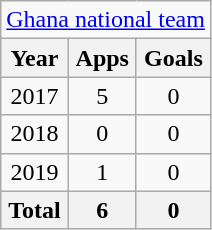<table class="wikitable" style="text-align:center">
<tr>
<td colspan="3"><a href='#'>Ghana national team</a></td>
</tr>
<tr>
<th>Year</th>
<th>Apps</th>
<th>Goals</th>
</tr>
<tr>
<td>2017</td>
<td>5</td>
<td>0</td>
</tr>
<tr>
<td>2018</td>
<td>0</td>
<td>0</td>
</tr>
<tr>
<td>2019</td>
<td>1</td>
<td>0</td>
</tr>
<tr>
<th>Total</th>
<th>6</th>
<th>0</th>
</tr>
</table>
